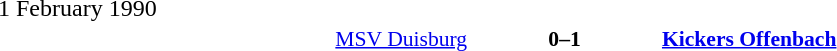<table width=100% cellspacing=1>
<tr>
<th width=25%></th>
<th width=10%></th>
<th width=25%></th>
<th></th>
</tr>
<tr>
<td>1 February 1990</td>
</tr>
<tr style=font-size:90%>
<td align=right><a href='#'>MSV Duisburg</a></td>
<td align=center><strong>0–1</strong></td>
<td><strong><a href='#'>Kickers Offenbach</a></strong></td>
</tr>
</table>
